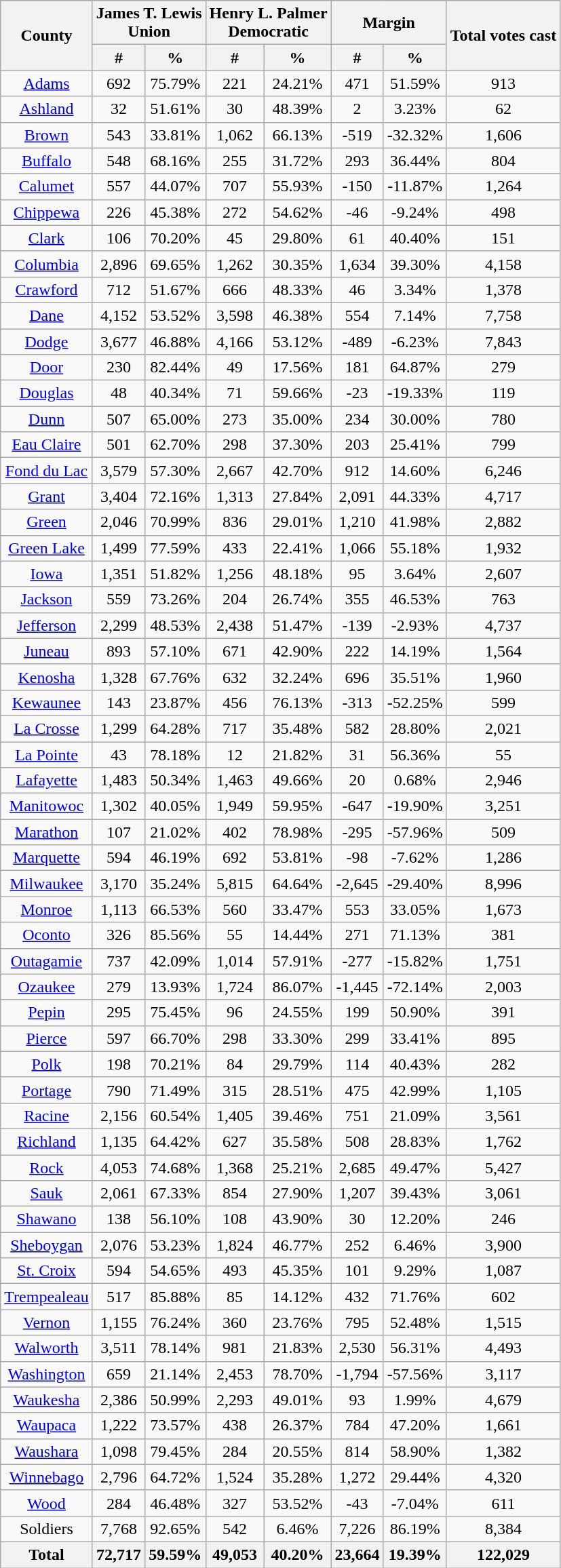<table class="wikitable sortable" style="text-align:center">
<tr>
<th rowspan="2" style="text-align:center;">County</th>
<th colspan="2" style="text-align:center;">James T. Lewis<br>Union</th>
<th colspan="2" style="text-align:center;">Henry L. Palmer<br>Democratic</th>
<th colspan="2" style="text-align:center;">Margin</th>
<th rowspan="2" style="text-align:center;">Total votes cast</th>
</tr>
<tr>
<th style="text-align:center;" data-sort-type="number">#</th>
<th style="text-align:center;" data-sort-type="number">%</th>
<th style="text-align:center;" data-sort-type="number">#</th>
<th style="text-align:center;" data-sort-type="number">%</th>
<th style="text-align:center;" data-sort-type="number">#</th>
<th style="text-align:center;" data-sort-type="number">%</th>
</tr>
<tr style="text-align:center;">
<td><a href='#'>Adams</a></td>
<td>692</td>
<td>75.79%</td>
<td>221</td>
<td>24.21%</td>
<td>471</td>
<td>51.59%</td>
<td>913</td>
</tr>
<tr style="text-align:center;">
<td><a href='#'>Ashland</a></td>
<td>32</td>
<td>51.61%</td>
<td>30</td>
<td>48.39%</td>
<td>2</td>
<td>3.23%</td>
<td>62</td>
</tr>
<tr style="text-align:center;">
<td><a href='#'>Brown</a></td>
<td>543</td>
<td>33.81%</td>
<td>1,062</td>
<td>66.13%</td>
<td>-519</td>
<td>-32.32%</td>
<td>1,606</td>
</tr>
<tr style="text-align:center;">
<td><a href='#'>Buffalo</a></td>
<td>548</td>
<td>68.16%</td>
<td>255</td>
<td>31.72%</td>
<td>293</td>
<td>36.44%</td>
<td>804</td>
</tr>
<tr style="text-align:center;">
<td><a href='#'>Calumet</a></td>
<td>557</td>
<td>44.07%</td>
<td>707</td>
<td>55.93%</td>
<td>-150</td>
<td>-11.87%</td>
<td>1,264</td>
</tr>
<tr style="text-align:center;">
<td><a href='#'>Chippewa</a></td>
<td>226</td>
<td>45.38%</td>
<td>272</td>
<td>54.62%</td>
<td>-46</td>
<td>-9.24%</td>
<td>498</td>
</tr>
<tr style="text-align:center;">
<td><a href='#'>Clark</a></td>
<td>106</td>
<td>70.20%</td>
<td>45</td>
<td>29.80%</td>
<td>61</td>
<td>40.40%</td>
<td>151</td>
</tr>
<tr style="text-align:center;">
<td><a href='#'>Columbia</a></td>
<td>2,896</td>
<td>69.65%</td>
<td>1,262</td>
<td>30.35%</td>
<td>1,634</td>
<td>39.30%</td>
<td>4,158</td>
</tr>
<tr style="text-align:center;">
<td><a href='#'>Crawford</a></td>
<td>712</td>
<td>51.67%</td>
<td>666</td>
<td>48.33%</td>
<td>46</td>
<td>3.34%</td>
<td>1,378</td>
</tr>
<tr style="text-align:center;">
<td><a href='#'>Dane</a></td>
<td>4,152</td>
<td>53.52%</td>
<td>3,598</td>
<td>46.38%</td>
<td>554</td>
<td>7.14%</td>
<td>7,758</td>
</tr>
<tr style="text-align:center;">
<td><a href='#'>Dodge</a></td>
<td>3,677</td>
<td>46.88%</td>
<td>4,166</td>
<td>53.12%</td>
<td>-489</td>
<td>-6.23%</td>
<td>7,843</td>
</tr>
<tr style="text-align:center;">
<td><a href='#'>Door</a></td>
<td>230</td>
<td>82.44%</td>
<td>49</td>
<td>17.56%</td>
<td>181</td>
<td>64.87%</td>
<td>279</td>
</tr>
<tr style="text-align:center;">
<td><a href='#'>Douglas</a></td>
<td>48</td>
<td>40.34%</td>
<td>71</td>
<td>59.66%</td>
<td>-23</td>
<td>-19.33%</td>
<td>119</td>
</tr>
<tr style="text-align:center;">
<td><a href='#'>Dunn</a></td>
<td>507</td>
<td>65.00%</td>
<td>273</td>
<td>35.00%</td>
<td>234</td>
<td>30.00%</td>
<td>780</td>
</tr>
<tr style="text-align:center;">
<td><a href='#'>Eau Claire</a></td>
<td>501</td>
<td>62.70%</td>
<td>298</td>
<td>37.30%</td>
<td>203</td>
<td>25.41%</td>
<td>799</td>
</tr>
<tr style="text-align:center;">
<td><a href='#'>Fond du Lac</a></td>
<td>3,579</td>
<td>57.30%</td>
<td>2,667</td>
<td>42.70%</td>
<td>912</td>
<td>14.60%</td>
<td>6,246</td>
</tr>
<tr style="text-align:center;">
<td><a href='#'>Grant</a></td>
<td>3,404</td>
<td>72.16%</td>
<td>1,313</td>
<td>27.84%</td>
<td>2,091</td>
<td>44.33%</td>
<td>4,717</td>
</tr>
<tr style="text-align:center;">
<td><a href='#'>Green</a></td>
<td>2,046</td>
<td>70.99%</td>
<td>836</td>
<td>29.01%</td>
<td>1,210</td>
<td>41.98%</td>
<td>2,882</td>
</tr>
<tr style="text-align:center;">
<td><a href='#'>Green Lake</a></td>
<td>1,499</td>
<td>77.59%</td>
<td>433</td>
<td>22.41%</td>
<td>1,066</td>
<td>55.18%</td>
<td>1,932</td>
</tr>
<tr style="text-align:center;">
<td><a href='#'>Iowa</a></td>
<td>1,351</td>
<td>51.82%</td>
<td>1,256</td>
<td>48.18%</td>
<td>95</td>
<td>3.64%</td>
<td>2,607</td>
</tr>
<tr style="text-align:center;">
<td><a href='#'>Jackson</a></td>
<td>559</td>
<td>73.26%</td>
<td>204</td>
<td>26.74%</td>
<td>355</td>
<td>46.53%</td>
<td>763</td>
</tr>
<tr style="text-align:center;">
<td><a href='#'>Jefferson</a></td>
<td>2,299</td>
<td>48.53%</td>
<td>2,438</td>
<td>51.47%</td>
<td>-139</td>
<td>-2.93%</td>
<td>4,737</td>
</tr>
<tr style="text-align:center;">
<td><a href='#'>Juneau</a></td>
<td>893</td>
<td>57.10%</td>
<td>671</td>
<td>42.90%</td>
<td>222</td>
<td>14.19%</td>
<td>1,564</td>
</tr>
<tr style="text-align:center;">
<td><a href='#'>Kenosha</a></td>
<td>1,328</td>
<td>67.76%</td>
<td>632</td>
<td>32.24%</td>
<td>696</td>
<td>35.51%</td>
<td>1,960</td>
</tr>
<tr style="text-align:center;">
<td><a href='#'>Kewaunee</a></td>
<td>143</td>
<td>23.87%</td>
<td>456</td>
<td>76.13%</td>
<td>-313</td>
<td>-52.25%</td>
<td>599</td>
</tr>
<tr style="text-align:center;">
<td><a href='#'>La Crosse</a></td>
<td>1,299</td>
<td>64.28%</td>
<td>717</td>
<td>35.48%</td>
<td>582</td>
<td>28.80%</td>
<td>2,021</td>
</tr>
<tr style="text-align:center;">
<td><a href='#'>La Pointe</a></td>
<td>43</td>
<td>78.18%</td>
<td>12</td>
<td>21.82%</td>
<td>31</td>
<td>56.36%</td>
<td>55</td>
</tr>
<tr style="text-align:center;">
<td><a href='#'>Lafayette</a></td>
<td>1,483</td>
<td>50.34%</td>
<td>1,463</td>
<td>49.66%</td>
<td>20</td>
<td>0.68%</td>
<td>2,946</td>
</tr>
<tr style="text-align:center;">
<td><a href='#'>Manitowoc</a></td>
<td>1,302</td>
<td>40.05%</td>
<td>1,949</td>
<td>59.95%</td>
<td>-647</td>
<td>-19.90%</td>
<td>3,251</td>
</tr>
<tr style="text-align:center;">
<td><a href='#'>Marathon</a></td>
<td>107</td>
<td>21.02%</td>
<td>402</td>
<td>78.98%</td>
<td>-295</td>
<td>-57.96%</td>
<td>509</td>
</tr>
<tr style="text-align:center;">
<td><a href='#'>Marquette</a></td>
<td>594</td>
<td>46.19%</td>
<td>692</td>
<td>53.81%</td>
<td>-98</td>
<td>-7.62%</td>
<td>1,286</td>
</tr>
<tr style="text-align:center;">
<td><a href='#'>Milwaukee</a></td>
<td>3,170</td>
<td>35.24%</td>
<td>5,815</td>
<td>64.64%</td>
<td>-2,645</td>
<td>-29.40%</td>
<td>8,996</td>
</tr>
<tr style="text-align:center;">
<td><a href='#'>Monroe</a></td>
<td>1,113</td>
<td>66.53%</td>
<td>560</td>
<td>33.47%</td>
<td>553</td>
<td>33.05%</td>
<td>1,673</td>
</tr>
<tr style="text-align:center;">
<td><a href='#'>Oconto</a></td>
<td>326</td>
<td>85.56%</td>
<td>55</td>
<td>14.44%</td>
<td>271</td>
<td>71.13%</td>
<td>381</td>
</tr>
<tr style="text-align:center;">
<td><a href='#'>Outagamie</a></td>
<td>737</td>
<td>42.09%</td>
<td>1,014</td>
<td>57.91%</td>
<td>-277</td>
<td>-15.82%</td>
<td>1,751</td>
</tr>
<tr style="text-align:center;">
<td><a href='#'>Ozaukee</a></td>
<td>279</td>
<td>13.93%</td>
<td>1,724</td>
<td>86.07%</td>
<td>-1,445</td>
<td>-72.14%</td>
<td>2,003</td>
</tr>
<tr style="text-align:center;">
<td><a href='#'>Pepin</a></td>
<td>295</td>
<td>75.45%</td>
<td>96</td>
<td>24.55%</td>
<td>199</td>
<td>50.90%</td>
<td>391</td>
</tr>
<tr style="text-align:center;">
<td><a href='#'>Pierce</a></td>
<td>597</td>
<td>66.70%</td>
<td>298</td>
<td>33.30%</td>
<td>299</td>
<td>33.41%</td>
<td>895</td>
</tr>
<tr style="text-align:center;">
<td><a href='#'>Polk</a></td>
<td>198</td>
<td>70.21%</td>
<td>84</td>
<td>29.79%</td>
<td>114</td>
<td>40.43%</td>
<td>282</td>
</tr>
<tr style="text-align:center;">
<td><a href='#'>Portage</a></td>
<td>790</td>
<td>71.49%</td>
<td>315</td>
<td>28.51%</td>
<td>475</td>
<td>42.99%</td>
<td>1,105</td>
</tr>
<tr style="text-align:center;">
<td><a href='#'>Racine</a></td>
<td>2,156</td>
<td>60.54%</td>
<td>1,405</td>
<td>39.46%</td>
<td>751</td>
<td>21.09%</td>
<td>3,561</td>
</tr>
<tr style="text-align:center;">
<td><a href='#'>Richland</a></td>
<td>1,135</td>
<td>64.42%</td>
<td>627</td>
<td>35.58%</td>
<td>508</td>
<td>28.83%</td>
<td>1,762</td>
</tr>
<tr style="text-align:center;">
<td><a href='#'>Rock</a></td>
<td>4,053</td>
<td>74.68%</td>
<td>1,368</td>
<td>25.21%</td>
<td>2,685</td>
<td>49.47%</td>
<td>5,427</td>
</tr>
<tr style="text-align:center;">
<td><a href='#'>Sauk</a></td>
<td>2,061</td>
<td>67.33%</td>
<td>854</td>
<td>27.90%</td>
<td>1,207</td>
<td>39.43%</td>
<td>3,061</td>
</tr>
<tr style="text-align:center;">
<td><a href='#'>Shawano</a></td>
<td>138</td>
<td>56.10%</td>
<td>108</td>
<td>43.90%</td>
<td>30</td>
<td>12.20%</td>
<td>246</td>
</tr>
<tr style="text-align:center;">
<td><a href='#'>Sheboygan</a></td>
<td>2,076</td>
<td>53.23%</td>
<td>1,824</td>
<td>46.77%</td>
<td>252</td>
<td>6.46%</td>
<td>3,900</td>
</tr>
<tr style="text-align:center;">
<td><a href='#'>St. Croix</a></td>
<td>594</td>
<td>54.65%</td>
<td>493</td>
<td>45.35%</td>
<td>101</td>
<td>9.29%</td>
<td>1,087</td>
</tr>
<tr style="text-align:center;">
<td><a href='#'>Trempealeau</a></td>
<td>517</td>
<td>85.88%</td>
<td>85</td>
<td>14.12%</td>
<td>432</td>
<td>71.76%</td>
<td>602</td>
</tr>
<tr style="text-align:center;">
<td><a href='#'>Vernon</a></td>
<td>1,155</td>
<td>76.24%</td>
<td>360</td>
<td>23.76%</td>
<td>795</td>
<td>52.48%</td>
<td>1,515</td>
</tr>
<tr style="text-align:center;">
<td><a href='#'>Walworth</a></td>
<td>3,511</td>
<td>78.14%</td>
<td>981</td>
<td>21.83%</td>
<td>2,530</td>
<td>56.31%</td>
<td>4,493</td>
</tr>
<tr style="text-align:center;">
<td><a href='#'>Washington</a></td>
<td>659</td>
<td>21.14%</td>
<td>2,453</td>
<td>78.70%</td>
<td>-1,794</td>
<td>-57.56%</td>
<td>3,117</td>
</tr>
<tr style="text-align:center;">
<td><a href='#'>Waukesha</a></td>
<td>2,386</td>
<td>50.99%</td>
<td>2,293</td>
<td>49.01%</td>
<td>93</td>
<td>1.99%</td>
<td>4,679</td>
</tr>
<tr style="text-align:center;">
<td><a href='#'>Waupaca</a></td>
<td>1,222</td>
<td>73.57%</td>
<td>438</td>
<td>26.37%</td>
<td>784</td>
<td>47.20%</td>
<td>1,661</td>
</tr>
<tr style="text-align:center;">
<td><a href='#'>Waushara</a></td>
<td>1,098</td>
<td>79.45%</td>
<td>284</td>
<td>20.55%</td>
<td>814</td>
<td>58.90%</td>
<td>1,382</td>
</tr>
<tr style="text-align:center;">
<td><a href='#'>Winnebago</a></td>
<td>2,796</td>
<td>64.72%</td>
<td>1,524</td>
<td>35.28%</td>
<td>1,272</td>
<td>29.44%</td>
<td>4,320</td>
</tr>
<tr style="text-align:center;">
<td><a href='#'>Wood</a></td>
<td>284</td>
<td>46.48%</td>
<td>327</td>
<td>53.52%</td>
<td>-43</td>
<td>-7.04%</td>
<td>611</td>
</tr>
<tr style="text-align:center;">
<td>Soldiers</td>
<td>7,768</td>
<td>92.65%</td>
<td>542</td>
<td>6.46%</td>
<td>7,226</td>
<td>86.19%</td>
<td>8,384</td>
</tr>
<tr>
<th>Total</th>
<th>72,717</th>
<th>59.59%</th>
<th>49,053</th>
<th>40.20%</th>
<th>23,664</th>
<th>19.39%</th>
<th>122,029</th>
</tr>
</table>
